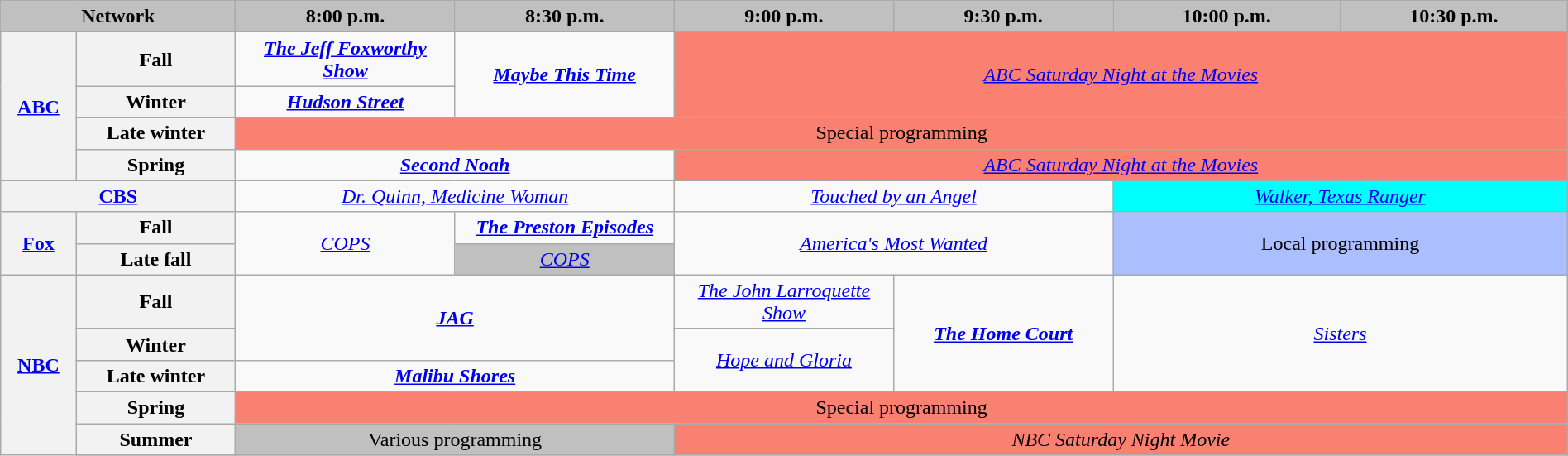<table class="wikitable" style="width:100%;margin-right:0;text-align:center">
<tr>
<th colspan="2" style="background-color:#C0C0C0;text-align:center;width:15%;">Network</th>
<th style="background-color:#C0C0C0;text-align:center;width:14%;">8:00 p.m.</th>
<th style="background-color:#C0C0C0;text-align:center;width:14%;">8:30 p.m.</th>
<th style="background-color:#C0C0C0;text-align:center;width:14%;">9:00 p.m.</th>
<th style="background-color:#C0C0C0;text-align:center;width:14%;">9:30 p.m.</th>
<th style="background-color:#C0C0C0;text-align:center">10:00 p.m.</th>
<th style="background-color:#C0C0C0;text-align:center">10:30 p.m.</th>
</tr>
<tr>
<th rowspan="4"><a href='#'>ABC</a></th>
<th>Fall</th>
<td><strong><em><a href='#'>The Jeff Foxworthy Show</a></em></strong></td>
<td rowspan="2"><strong><em><a href='#'>Maybe This Time</a></em></strong></td>
<td rowspan="2" colspan="4" style="background:#FA8072;"><em><a href='#'>ABC Saturday Night at the Movies</a></em></td>
</tr>
<tr>
<th>Winter</th>
<td><strong><em><a href='#'>Hudson Street</a></em></strong></td>
</tr>
<tr>
<th>Late winter</th>
<td colspan="6" style="background:#FA8072;">Special programming</td>
</tr>
<tr>
<th>Spring</th>
<td colspan="2"><strong><em><a href='#'>Second Noah</a></em></strong></td>
<td colspan="4" style="background:#FA8072;"><em><a href='#'>ABC Saturday Night at the Movies</a></em></td>
</tr>
<tr>
<th colspan="2"><a href='#'>CBS</a></th>
<td colspan="2"><em><a href='#'>Dr. Quinn, Medicine Woman</a></em></td>
<td colspan="2"><em><a href='#'>Touched by an Angel</a></em></td>
<td colspan="2" style="background:cyan;"><em><a href='#'>Walker, Texas Ranger</a></em> </td>
</tr>
<tr>
<th rowspan="2"><a href='#'>Fox</a></th>
<th>Fall</th>
<td rowspan="2"><em><a href='#'>COPS</a></em></td>
<td><strong><em><a href='#'>The Preston Episodes</a></em></strong></td>
<td colspan="2" rowspan="2"><em><a href='#'>America's Most Wanted</a></em></td>
<td colspan="2" rowspan="2" style="background:#abbfff;">Local programming</td>
</tr>
<tr>
<th>Late fall</th>
<td style="background:#C0C0C0;"><em><a href='#'>COPS</a></em> </td>
</tr>
<tr>
<th rowspan="6"><a href='#'>NBC</a></th>
<th>Fall</th>
<td rowspan="2" colspan="2"><strong><em><a href='#'>JAG</a></em></strong></td>
<td><em><a href='#'>The John Larroquette Show</a></em></td>
<td rowspan="3"><strong><em><a href='#'>The Home Court</a></em></strong></td>
<td rowspan="3" colspan="2"><em><a href='#'>Sisters</a></em></td>
</tr>
<tr>
<th>Winter</th>
<td rowspan="2"><em><a href='#'>Hope and Gloria</a></em></td>
</tr>
<tr>
<th>Late winter</th>
<td colspan="2"><strong><em><a href='#'>Malibu Shores</a></em></strong></td>
</tr>
<tr>
<th>Spring</th>
<td colspan="6" style="background:#FA8072;">Special programming</td>
</tr>
<tr>
<th>Summer</th>
<td colspan="2" style="background:#C0C0C0;">Various programming</td>
<td colspan="4" style="background:#FA8072;"><em>NBC Saturday Night Movie</em></td>
</tr>
<tr>
</tr>
</table>
